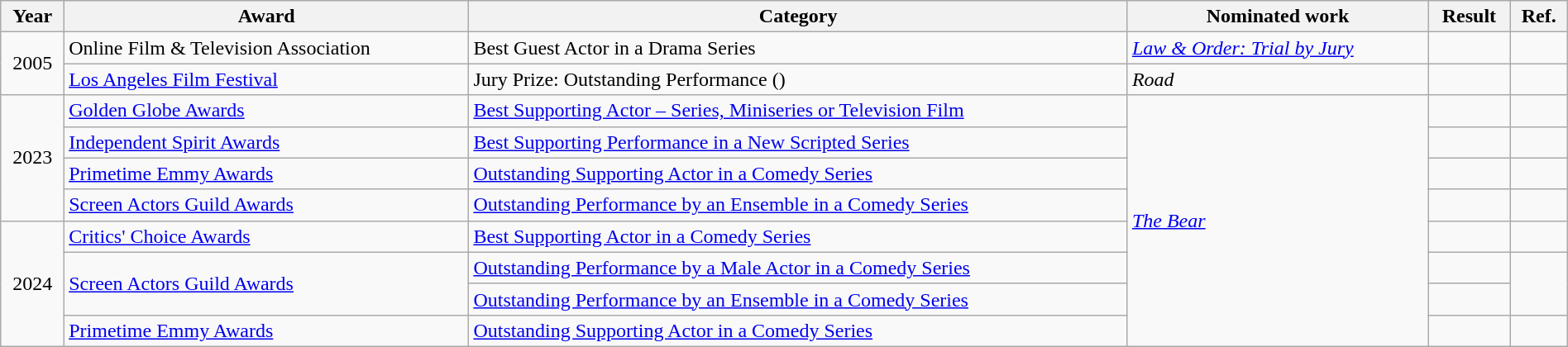<table class="wikitable sortable" width="100%">
<tr>
<th>Year</th>
<th>Award</th>
<th>Category</th>
<th>Nominated work</th>
<th>Result</th>
<th class="unsortable">Ref.</th>
</tr>
<tr>
<td rowspan="2" align="center">2005</td>
<td>Online Film & Television Association</td>
<td>Best Guest Actor in a Drama Series</td>
<td><em><a href='#'>Law & Order: Trial by Jury</a></em></td>
<td></td>
<td align="center"></td>
</tr>
<tr>
<td><a href='#'>Los Angeles Film Festival</a></td>
<td>Jury Prize: Outstanding Performance ()</td>
<td><em>Road</em></td>
<td></td>
<td align="center"></td>
</tr>
<tr>
<td rowspan="4" align="center">2023</td>
<td><a href='#'>Golden Globe Awards</a></td>
<td><a href='#'>Best Supporting Actor – Series, Miniseries or Television Film</a></td>
<td rowspan="8"><em><a href='#'>The Bear</a></em></td>
<td></td>
<td align="center"></td>
</tr>
<tr>
<td><a href='#'>Independent Spirit Awards</a></td>
<td><a href='#'>Best Supporting Performance in a New Scripted Series</a></td>
<td></td>
<td align="center"></td>
</tr>
<tr>
<td><a href='#'>Primetime Emmy Awards</a></td>
<td><a href='#'>Outstanding Supporting Actor in a Comedy Series</a></td>
<td></td>
<td align="center"></td>
</tr>
<tr>
<td><a href='#'>Screen Actors Guild Awards</a></td>
<td><a href='#'>Outstanding Performance by an Ensemble in a Comedy Series</a></td>
<td></td>
<td align="center"></td>
</tr>
<tr>
<td rowspan="4" align="center">2024</td>
<td><a href='#'>Critics' Choice Awards</a></td>
<td><a href='#'>Best Supporting Actor in a Comedy Series</a></td>
<td></td>
<td align="center"></td>
</tr>
<tr>
<td rowspan="2"><a href='#'>Screen Actors Guild Awards</a></td>
<td><a href='#'>Outstanding Performance by a Male Actor in a Comedy Series</a></td>
<td></td>
<td rowspan="2" align="center"></td>
</tr>
<tr>
<td><a href='#'>Outstanding Performance by an Ensemble in a Comedy Series</a></td>
<td></td>
</tr>
<tr>
<td><a href='#'>Primetime Emmy Awards</a></td>
<td><a href='#'>Outstanding Supporting Actor in a Comedy Series</a></td>
<td></td>
<td align="center"></td>
</tr>
</table>
